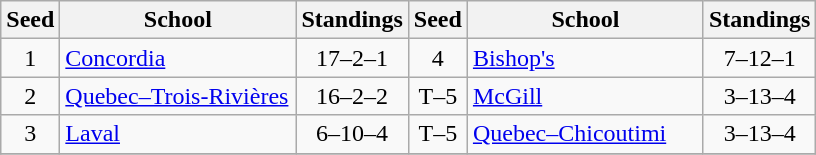<table class="wikitable">
<tr>
<th>Seed</th>
<th style="width:150px">School</th>
<th>Standings</th>
<th>Seed</th>
<th style="width:150px">School</th>
<th>Standings</th>
</tr>
<tr>
<td align=center>1</td>
<td><a href='#'>Concordia</a></td>
<td align=center>17–2–1</td>
<td align=center>4</td>
<td><a href='#'>Bishop's</a></td>
<td align=center>7–12–1</td>
</tr>
<tr>
<td align=center>2</td>
<td><a href='#'>Quebec–Trois-Rivières</a></td>
<td align=center>16–2–2</td>
<td align=center>T–5</td>
<td><a href='#'>McGill</a></td>
<td align=center>3–13–4</td>
</tr>
<tr>
<td align=center>3</td>
<td><a href='#'>Laval</a></td>
<td align=center>6–10–4</td>
<td align=center>T–5</td>
<td><a href='#'>Quebec–Chicoutimi</a></td>
<td align=center>3–13–4</td>
</tr>
<tr>
</tr>
</table>
